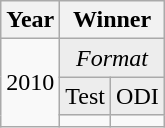<table class="wikitable">
<tr>
<th>Year</th>
<th colspan="2">Winner</th>
</tr>
<tr>
<td rowspan="3">2010</td>
<td colspan="2"  style="text-align:center; background:#ededed;"><em>Format</em></td>
</tr>
<tr style="text-align:center; background:#ededed;">
<td>Test</td>
<td>ODI</td>
</tr>
<tr>
<td></td>
<td></td>
</tr>
</table>
